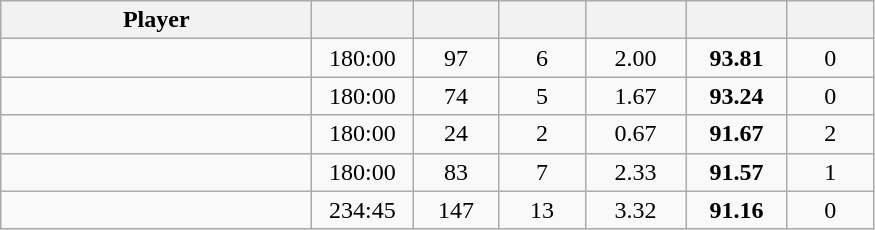<table class="wikitable sortable" style="text-align:center;">
<tr>
<th width="200px">Player</th>
<th width="60px"></th>
<th width="50px"></th>
<th width="50px"></th>
<th width="60px"></th>
<th width="60px"></th>
<th width="50px"></th>
</tr>
<tr>
<td align="left"> </td>
<td>180:00</td>
<td>97</td>
<td>6</td>
<td>2.00</td>
<td><strong>93.81</strong></td>
<td>0</td>
</tr>
<tr>
<td align="left"> </td>
<td>180:00</td>
<td>74</td>
<td>5</td>
<td>1.67</td>
<td><strong>93.24</strong></td>
<td>0</td>
</tr>
<tr>
<td align="left"> </td>
<td>180:00</td>
<td>24</td>
<td>2</td>
<td>0.67</td>
<td><strong>91.67</strong></td>
<td>2</td>
</tr>
<tr>
<td align="left"> </td>
<td>180:00</td>
<td>83</td>
<td>7</td>
<td>2.33</td>
<td><strong>91.57</strong></td>
<td>1</td>
</tr>
<tr>
<td align="left"> </td>
<td>234:45</td>
<td>147</td>
<td>13</td>
<td>3.32</td>
<td><strong>91.16</strong></td>
<td>0</td>
</tr>
</table>
